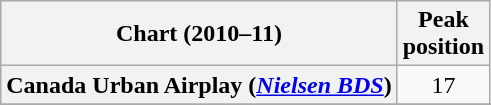<table class="wikitable sortable plainrowheaders">
<tr>
<th scope="col">Chart (2010–11)</th>
<th scope="col">Peak<br>position</th>
</tr>
<tr>
<th scope="row">Canada Urban Airplay (<em><a href='#'>Nielsen BDS</a></em>)</th>
<td style="text-align:center">17</td>
</tr>
<tr>
</tr>
<tr>
</tr>
<tr>
</tr>
</table>
